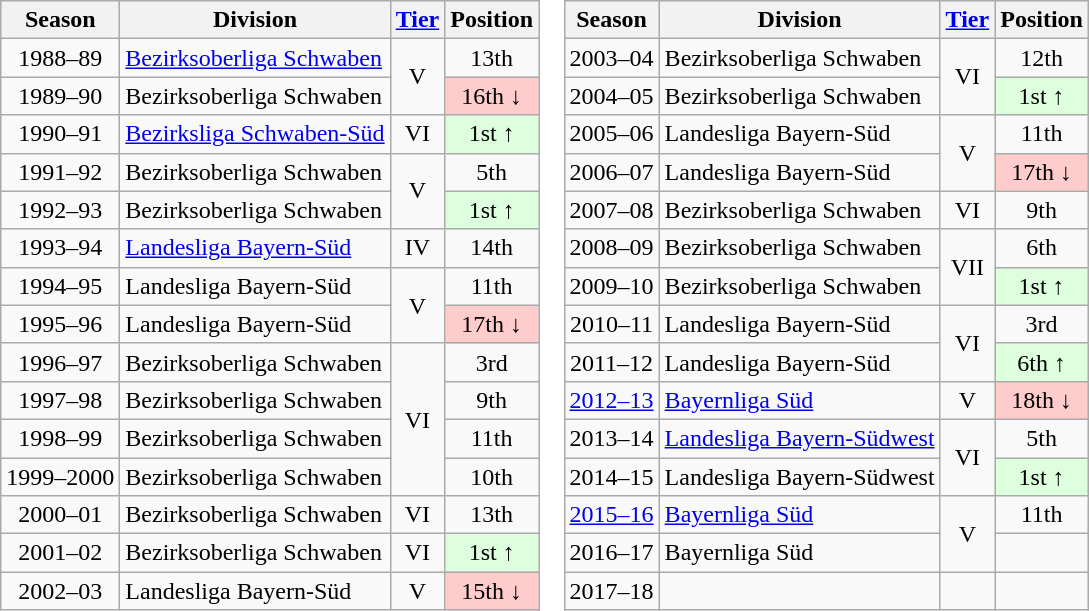<table border=0 cellpadding=0 cellspacing=0>
<tr>
<td><br><table class="wikitable">
<tr>
<th>Season</th>
<th>Division</th>
<th><a href='#'>Tier</a></th>
<th>Position</th>
</tr>
<tr align="center">
<td>1988–89</td>
<td align="left"><a href='#'>Bezirksoberliga Schwaben</a></td>
<td rowspan=2>V</td>
<td>13th</td>
</tr>
<tr align="center">
<td>1989–90</td>
<td align="left">Bezirksoberliga Schwaben</td>
<td style="background:#ffcccc">16th ↓</td>
</tr>
<tr align="center">
<td>1990–91</td>
<td align="left"><a href='#'>Bezirksliga Schwaben-Süd</a></td>
<td>VI</td>
<td style="background:#ddffdd">1st ↑</td>
</tr>
<tr align="center">
<td>1991–92</td>
<td align="left">Bezirksoberliga Schwaben</td>
<td rowspan=2>V</td>
<td>5th</td>
</tr>
<tr align="center">
<td>1992–93</td>
<td align="left">Bezirksoberliga Schwaben</td>
<td style="background:#ddffdd">1st ↑</td>
</tr>
<tr align="center">
<td>1993–94</td>
<td align="left"><a href='#'>Landesliga Bayern-Süd</a></td>
<td>IV</td>
<td>14th</td>
</tr>
<tr align="center">
<td>1994–95</td>
<td align="left">Landesliga Bayern-Süd</td>
<td rowspan=2>V</td>
<td>11th</td>
</tr>
<tr align="center">
<td>1995–96</td>
<td align="left">Landesliga Bayern-Süd</td>
<td style="background:#ffcccc">17th ↓</td>
</tr>
<tr align="center">
<td>1996–97</td>
<td align="left">Bezirksoberliga Schwaben</td>
<td rowspan=4>VI</td>
<td>3rd</td>
</tr>
<tr align="center">
<td>1997–98</td>
<td align="left">Bezirksoberliga Schwaben</td>
<td>9th</td>
</tr>
<tr align="center">
<td>1998–99</td>
<td align="left">Bezirksoberliga Schwaben</td>
<td>11th</td>
</tr>
<tr align="center">
<td>1999–2000</td>
<td align="left">Bezirksoberliga Schwaben</td>
<td>10th</td>
</tr>
<tr align="center">
<td>2000–01</td>
<td align="left">Bezirksoberliga Schwaben</td>
<td>VI</td>
<td>13th</td>
</tr>
<tr align="center">
<td>2001–02</td>
<td align="left">Bezirksoberliga Schwaben</td>
<td>VI</td>
<td style="background:#ddffdd">1st ↑</td>
</tr>
<tr align="center">
<td>2002–03</td>
<td align="left">Landesliga Bayern-Süd</td>
<td>V</td>
<td style="background:#ffcccc">15th ↓</td>
</tr>
</table>
</td>
<td><br><table class="wikitable">
<tr>
<th>Season</th>
<th>Division</th>
<th><a href='#'>Tier</a></th>
<th>Position</th>
</tr>
<tr align="center">
<td>2003–04</td>
<td align="left">Bezirksoberliga Schwaben</td>
<td rowspan=2>VI</td>
<td>12th</td>
</tr>
<tr align="center">
<td>2004–05</td>
<td align="left">Bezirksoberliga Schwaben</td>
<td style="background:#ddffdd">1st ↑</td>
</tr>
<tr align="center">
<td>2005–06</td>
<td align="left">Landesliga Bayern-Süd</td>
<td rowspan=2>V</td>
<td>11th</td>
</tr>
<tr align="center">
<td>2006–07</td>
<td align="left">Landesliga Bayern-Süd</td>
<td style="background:#ffcccc">17th ↓</td>
</tr>
<tr align="center">
<td>2007–08</td>
<td align="left">Bezirksoberliga Schwaben</td>
<td>VI</td>
<td>9th</td>
</tr>
<tr align="center">
<td>2008–09</td>
<td align="left">Bezirksoberliga Schwaben</td>
<td rowspan=2>VII</td>
<td>6th</td>
</tr>
<tr align="center">
<td>2009–10</td>
<td align="left">Bezirksoberliga Schwaben</td>
<td style="background:#ddffdd">1st ↑</td>
</tr>
<tr align="center">
<td>2010–11</td>
<td align="left">Landesliga Bayern-Süd</td>
<td rowspan=2>VI</td>
<td>3rd</td>
</tr>
<tr align="center">
<td>2011–12</td>
<td align="left">Landesliga Bayern-Süd</td>
<td style="background:#ddffdd">6th ↑</td>
</tr>
<tr align="center">
<td><a href='#'>2012–13</a></td>
<td align="left"><a href='#'>Bayernliga Süd</a></td>
<td>V</td>
<td style="background:#ffcccc">18th ↓</td>
</tr>
<tr align="center">
<td>2013–14</td>
<td align="left"><a href='#'>Landesliga Bayern-Südwest</a></td>
<td rowspan=2>VI</td>
<td>5th</td>
</tr>
<tr align="center">
<td>2014–15</td>
<td align="left">Landesliga Bayern-Südwest</td>
<td style="background:#ddffdd">1st ↑</td>
</tr>
<tr align="center">
<td><a href='#'>2015–16</a></td>
<td align="left"><a href='#'>Bayernliga Süd</a></td>
<td rowspan=2>V</td>
<td>11th</td>
</tr>
<tr align="center">
<td>2016–17</td>
<td align="left">Bayernliga Süd</td>
<td></td>
</tr>
<tr align="center">
<td>2017–18</td>
<td align="left"></td>
<td></td>
<td></td>
</tr>
</table>
</td>
</tr>
</table>
